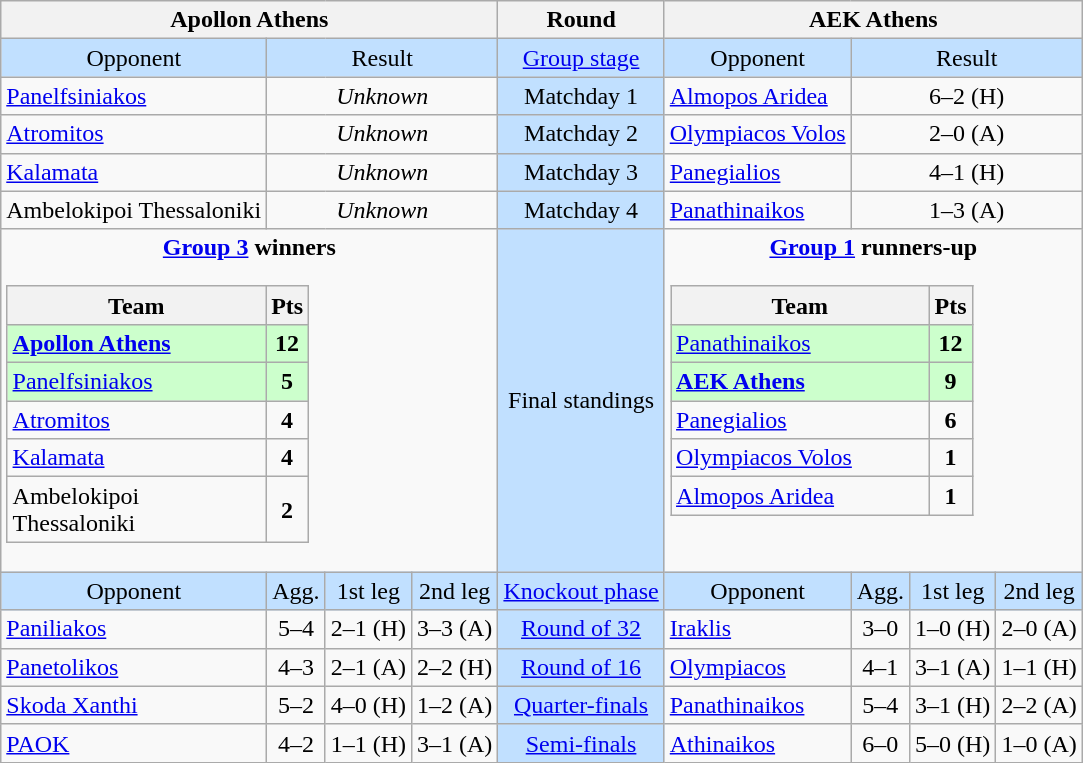<table class="wikitable" style="text-align:center">
<tr>
<th colspan="4">Apollon Athens</th>
<th>Round</th>
<th colspan="4">AEK Athens</th>
</tr>
<tr style="background:#C1E0FF">
<td>Opponent</td>
<td colspan="3">Result</td>
<td><a href='#'>Group stage</a></td>
<td>Opponent</td>
<td colspan="3">Result</td>
</tr>
<tr>
<td style="text-align:left"><a href='#'>Panelfsiniakos</a></td>
<td colspan="3"><em>Unknown</em></td>
<td style="background:#C1E0FF">Matchday 1</td>
<td style="text-align:left"><a href='#'>Almopos Aridea</a></td>
<td colspan="3">6–2 (H)</td>
</tr>
<tr>
<td style="text-align:left"><a href='#'>Atromitos</a></td>
<td colspan="3"><em>Unknown</em></td>
<td style="background:#C1E0FF">Matchday 2</td>
<td style="text-align:left"><a href='#'>Olympiacos Volos</a></td>
<td colspan="3">2–0 (A)</td>
</tr>
<tr>
<td style="text-align:left"><a href='#'>Kalamata</a></td>
<td colspan="3"><em>Unknown</em></td>
<td style="background:#C1E0FF">Matchday 3</td>
<td style="text-align:left"><a href='#'>Panegialios</a></td>
<td colspan="3">4–1 (H)</td>
</tr>
<tr>
<td style="text-align:left">Ambelokipoi Thessaloniki</td>
<td colspan="3"><em>Unknown</em></td>
<td style="background:#C1E0FF">Matchday 4</td>
<td style="text-align:left"><a href='#'>Panathinaikos</a></td>
<td colspan="3">1–3 (A)</td>
</tr>
<tr>
<td colspan="4" style="vertical-align:top"><strong><a href='#'>Group 3</a> winners</strong><br><div><table class="wikitable" style="text-align: center;">
<tr>
<th width=165>Team</th>
<th width=20>Pts</th>
</tr>
<tr bgcolor="#ccffcc">
<td align=left><strong><a href='#'>Apollon Athens</a></strong></td>
<td><strong>12</strong></td>
</tr>
<tr bgcolor="#ccffcc">
<td align=left><a href='#'>Panelfsiniakos</a></td>
<td><strong>5</strong></td>
</tr>
<tr>
<td align=left><a href='#'>Atromitos</a></td>
<td><strong>4</strong></td>
</tr>
<tr>
<td align=left><a href='#'>Kalamata</a></td>
<td><strong>4</strong></td>
</tr>
<tr>
<td align=left>Ambelokipoi Thessaloniki</td>
<td><strong>2</strong></td>
</tr>
</table>
</div></td>
<td style="background:#C1E0FF">Final standings</td>
<td colspan="4" style="vertical-align:top"><strong><a href='#'>Group 1</a> runners-up</strong><br><div><table class="wikitable" style="text-align: center;">
<tr>
<th width=165>Team</th>
<th width=20>Pts</th>
</tr>
<tr bgcolor="#ccffcc">
<td align=left><a href='#'>Panathinaikos</a></td>
<td><strong>12</strong></td>
</tr>
<tr bgcolor="#ccffcc">
<td align=left><strong><a href='#'>AEK Athens</a></strong></td>
<td><strong>9</strong></td>
</tr>
<tr>
<td align=left><a href='#'>Panegialios</a></td>
<td><strong>6</strong></td>
</tr>
<tr>
<td align=left><a href='#'>Olympiacos Volos</a></td>
<td><strong>1</strong></td>
</tr>
<tr>
<td align=left><a href='#'>Almopos Aridea</a></td>
<td><strong>1</strong></td>
</tr>
</table>
</div></td>
</tr>
<tr style="background:#C1E0FF">
<td>Opponent</td>
<td>Agg.</td>
<td>1st leg</td>
<td>2nd leg</td>
<td><a href='#'>Knockout phase</a></td>
<td>Opponent</td>
<td>Agg.</td>
<td>1st leg</td>
<td>2nd leg</td>
</tr>
<tr>
<td style="text-align:left"><a href='#'>Paniliakos</a></td>
<td>5–4</td>
<td>2–1 (H)</td>
<td>3–3 (A)</td>
<td style="background:#C1E0FF"><a href='#'>Round of 32</a></td>
<td style="text-align:left"><a href='#'>Iraklis</a></td>
<td>3–0</td>
<td>1–0 (H)</td>
<td>2–0 (A)</td>
</tr>
<tr>
<td style="text-align:left"><a href='#'>Panetolikos</a></td>
<td>4–3</td>
<td>2–1 (A)</td>
<td>2–2 (H)</td>
<td style="background:#C1E0FF"><a href='#'>Round of 16</a></td>
<td style="text-align:left"><a href='#'>Olympiacos</a></td>
<td>4–1</td>
<td>3–1 (A)</td>
<td>1–1 (H)</td>
</tr>
<tr>
<td style="text-align:left"><a href='#'>Skoda Xanthi</a></td>
<td>5–2</td>
<td>4–0 (H)</td>
<td>1–2 (A)</td>
<td style="background:#C1E0FF"><a href='#'>Quarter-finals</a></td>
<td style="text-align:left"><a href='#'>Panathinaikos</a></td>
<td>5–4</td>
<td>3–1 (H)</td>
<td>2–2 (A)</td>
</tr>
<tr>
<td style="text-align:left"><a href='#'>PAOK</a></td>
<td>4–2</td>
<td>1–1 (H)</td>
<td>3–1 (A)</td>
<td style="background:#C1E0FF"><a href='#'>Semi-finals</a></td>
<td style="text-align:left"><a href='#'>Athinaikos</a></td>
<td>6–0</td>
<td>5–0 (H)</td>
<td>1–0 (A)</td>
</tr>
</table>
